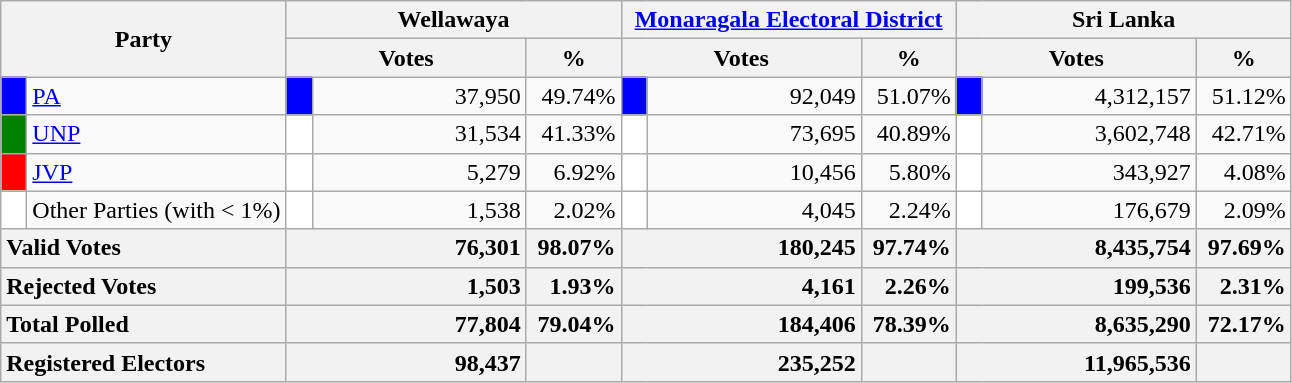<table class="wikitable">
<tr>
<th colspan="2" width="144px"rowspan="2">Party</th>
<th colspan="3" width="216px">Wellawaya</th>
<th colspan="3" width="216px"><a href='#'>Monaragala Electoral District</a></th>
<th colspan="3" width="216px">Sri Lanka</th>
</tr>
<tr>
<th colspan="2" width="144px">Votes</th>
<th>%</th>
<th colspan="2" width="144px">Votes</th>
<th>%</th>
<th colspan="2" width="144px">Votes</th>
<th>%</th>
</tr>
<tr>
<td style="background-color:blue;" width="10px"></td>
<td style="text-align:left;"><a href='#'>PA</a></td>
<td style="background-color:blue;" width="10px"></td>
<td style="text-align:right;">37,950</td>
<td style="text-align:right;">49.74%</td>
<td style="background-color:blue;" width="10px"></td>
<td style="text-align:right;">92,049</td>
<td style="text-align:right;">51.07%</td>
<td style="background-color:blue;" width="10px"></td>
<td style="text-align:right;">4,312,157</td>
<td style="text-align:right;">51.12%</td>
</tr>
<tr>
<td style="background-color:green;" width="10px"></td>
<td style="text-align:left;"><a href='#'>UNP</a></td>
<td style="background-color:white;" width="10px"></td>
<td style="text-align:right;">31,534</td>
<td style="text-align:right;">41.33%</td>
<td style="background-color:white;" width="10px"></td>
<td style="text-align:right;">73,695</td>
<td style="text-align:right;">40.89%</td>
<td style="background-color:white;" width="10px"></td>
<td style="text-align:right;">3,602,748</td>
<td style="text-align:right;">42.71%</td>
</tr>
<tr>
<td style="background-color:red;" width="10px"></td>
<td style="text-align:left;"><a href='#'>JVP</a></td>
<td style="background-color:white;" width="10px"></td>
<td style="text-align:right;">5,279</td>
<td style="text-align:right;">6.92%</td>
<td style="background-color:white;" width="10px"></td>
<td style="text-align:right;">10,456</td>
<td style="text-align:right;">5.80%</td>
<td style="background-color:white;" width="10px"></td>
<td style="text-align:right;">343,927</td>
<td style="text-align:right;">4.08%</td>
</tr>
<tr>
<td style="background-color:white;" width="10px"></td>
<td style="text-align:left;">Other Parties (with < 1%)</td>
<td style="background-color:white;" width="10px"></td>
<td style="text-align:right;">1,538</td>
<td style="text-align:right;">2.02%</td>
<td style="background-color:white;" width="10px"></td>
<td style="text-align:right;">4,045</td>
<td style="text-align:right;">2.24%</td>
<td style="background-color:white;" width="10px"></td>
<td style="text-align:right;">176,679</td>
<td style="text-align:right;">2.09%</td>
</tr>
<tr>
<th colspan="2" width="144px"style="text-align:left;">Valid Votes</th>
<th style="text-align:right;"colspan="2" width="144px">76,301</th>
<th style="text-align:right;">98.07%</th>
<th style="text-align:right;"colspan="2" width="144px">180,245</th>
<th style="text-align:right;">97.74%</th>
<th style="text-align:right;"colspan="2" width="144px">8,435,754</th>
<th style="text-align:right;">97.69%</th>
</tr>
<tr>
<th colspan="2" width="144px"style="text-align:left;">Rejected Votes</th>
<th style="text-align:right;"colspan="2" width="144px">1,503</th>
<th style="text-align:right;">1.93%</th>
<th style="text-align:right;"colspan="2" width="144px">4,161</th>
<th style="text-align:right;">2.26%</th>
<th style="text-align:right;"colspan="2" width="144px">199,536</th>
<th style="text-align:right;">2.31%</th>
</tr>
<tr>
<th colspan="2" width="144px"style="text-align:left;">Total Polled</th>
<th style="text-align:right;"colspan="2" width="144px">77,804</th>
<th style="text-align:right;">79.04%</th>
<th style="text-align:right;"colspan="2" width="144px">184,406</th>
<th style="text-align:right;">78.39%</th>
<th style="text-align:right;"colspan="2" width="144px">8,635,290</th>
<th style="text-align:right;">72.17%</th>
</tr>
<tr>
<th colspan="2" width="144px"style="text-align:left;">Registered Electors</th>
<th style="text-align:right;"colspan="2" width="144px">98,437</th>
<th></th>
<th style="text-align:right;"colspan="2" width="144px">235,252</th>
<th></th>
<th style="text-align:right;"colspan="2" width="144px">11,965,536</th>
<th></th>
</tr>
</table>
